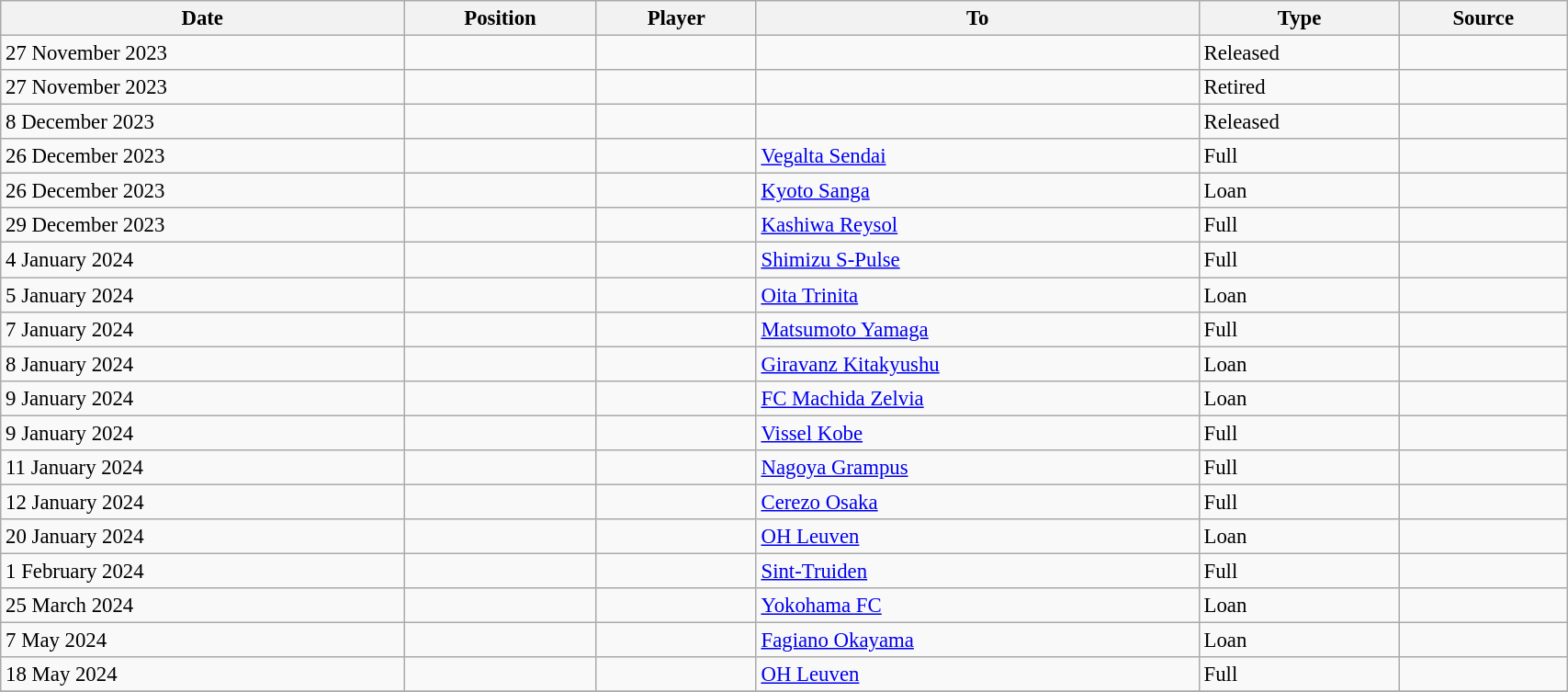<table class="wikitable sortable" style="width:90%; text-align:center; font-size:95%; text-align:left;">
<tr>
<th>Date</th>
<th>Position</th>
<th>Player</th>
<th>To</th>
<th>Type</th>
<th>Source</th>
</tr>
<tr>
<td>27 November 2023</td>
<td></td>
<td></td>
<td></td>
<td>Released</td>
<td></td>
</tr>
<tr>
<td>27 November 2023</td>
<td></td>
<td></td>
<td></td>
<td>Retired</td>
<td></td>
</tr>
<tr>
<td>8 December 2023</td>
<td></td>
<td></td>
<td></td>
<td>Released</td>
<td></td>
</tr>
<tr>
<td>26 December 2023</td>
<td></td>
<td></td>
<td> <a href='#'>Vegalta Sendai</a></td>
<td>Full</td>
<td></td>
</tr>
<tr>
<td>26 December 2023</td>
<td></td>
<td></td>
<td> <a href='#'>Kyoto Sanga</a></td>
<td>Loan</td>
<td></td>
</tr>
<tr>
<td>29 December 2023</td>
<td></td>
<td></td>
<td> <a href='#'>Kashiwa Reysol</a></td>
<td>Full</td>
<td></td>
</tr>
<tr>
<td>4 January 2024</td>
<td></td>
<td></td>
<td> <a href='#'>Shimizu S-Pulse</a></td>
<td>Full</td>
<td></td>
</tr>
<tr>
<td>5 January 2024</td>
<td></td>
<td></td>
<td> <a href='#'>Oita Trinita</a></td>
<td>Loan</td>
<td></td>
</tr>
<tr>
<td>7 January 2024</td>
<td></td>
<td></td>
<td> <a href='#'>Matsumoto Yamaga</a></td>
<td>Full</td>
<td></td>
</tr>
<tr>
<td>8 January 2024</td>
<td></td>
<td></td>
<td> <a href='#'>Giravanz Kitakyushu</a></td>
<td>Loan</td>
<td></td>
</tr>
<tr>
<td>9 January 2024</td>
<td></td>
<td></td>
<td> <a href='#'>FC Machida Zelvia</a></td>
<td>Loan</td>
<td></td>
</tr>
<tr>
<td>9 January 2024</td>
<td></td>
<td></td>
<td> <a href='#'>Vissel Kobe</a></td>
<td>Full</td>
<td></td>
</tr>
<tr>
<td>11 January 2024</td>
<td></td>
<td></td>
<td> <a href='#'>Nagoya Grampus</a></td>
<td>Full</td>
<td></td>
</tr>
<tr>
<td>12 January 2024</td>
<td></td>
<td></td>
<td> <a href='#'>Cerezo Osaka</a></td>
<td>Full</td>
<td></td>
</tr>
<tr>
<td>20 January 2024</td>
<td></td>
<td></td>
<td> <a href='#'>OH Leuven</a></td>
<td>Loan</td>
<td></td>
</tr>
<tr>
<td>1 February 2024</td>
<td></td>
<td></td>
<td> <a href='#'>Sint-Truiden</a></td>
<td>Full</td>
<td></td>
</tr>
<tr>
<td>25 March 2024</td>
<td></td>
<td></td>
<td> <a href='#'>Yokohama FC</a></td>
<td>Loan</td>
<td></td>
</tr>
<tr>
<td>7 May 2024</td>
<td></td>
<td></td>
<td> <a href='#'>Fagiano Okayama</a></td>
<td>Loan</td>
<td></td>
</tr>
<tr>
<td>18 May 2024</td>
<td></td>
<td></td>
<td> <a href='#'>OH Leuven</a></td>
<td>Full</td>
<td></td>
</tr>
<tr>
</tr>
</table>
